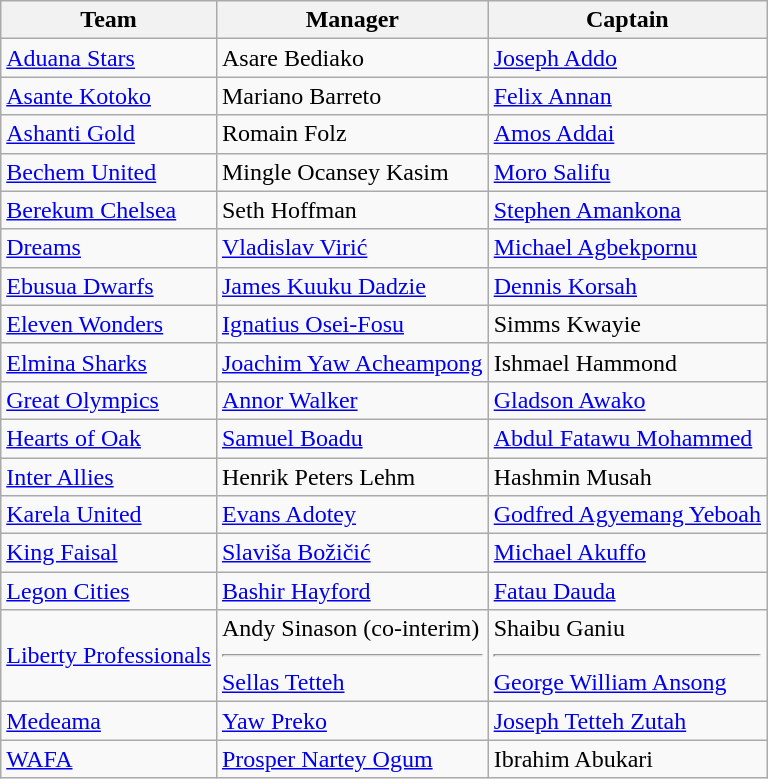<table class="wikitable">
<tr>
<th>Team</th>
<th>Manager</th>
<th>Captain</th>
</tr>
<tr>
<td><a href='#'>Aduana Stars</a></td>
<td> Asare Bediako</td>
<td> <a href='#'>Joseph Addo</a></td>
</tr>
<tr>
<td><a href='#'>Asante Kotoko</a></td>
<td> Mariano Barreto</td>
<td> <a href='#'>Felix Annan</a></td>
</tr>
<tr>
<td><a href='#'>Ashanti Gold</a></td>
<td> Romain Folz</td>
<td> <a href='#'>Amos Addai</a></td>
</tr>
<tr>
<td><a href='#'>Bechem United</a></td>
<td> Mingle Ocansey Kasim</td>
<td> <a href='#'>Moro Salifu</a></td>
</tr>
<tr>
<td><a href='#'>Berekum Chelsea</a></td>
<td> Seth Hoffman</td>
<td> <a href='#'>Stephen Amankona</a></td>
</tr>
<tr>
<td><a href='#'>Dreams</a></td>
<td> <a href='#'>Vladislav Virić</a></td>
<td> <a href='#'>Michael Agbekpornu</a></td>
</tr>
<tr>
<td><a href='#'>Ebusua Dwarfs</a></td>
<td> <a href='#'>James Kuuku Dadzie</a></td>
<td> <a href='#'>Dennis Korsah</a></td>
</tr>
<tr>
<td><a href='#'>Eleven Wonders</a></td>
<td> <a href='#'>Ignatius Osei-Fosu</a></td>
<td> Simms Kwayie</td>
</tr>
<tr>
<td><a href='#'>Elmina Sharks</a></td>
<td> <a href='#'>Joachim Yaw Acheampong</a></td>
<td> Ishmael Hammond</td>
</tr>
<tr>
<td><a href='#'>Great Olympics</a></td>
<td> <a href='#'>Annor Walker</a></td>
<td> <a href='#'>Gladson Awako</a></td>
</tr>
<tr>
<td><a href='#'>Hearts of Oak</a></td>
<td> <a href='#'>Samuel Boadu</a></td>
<td> <a href='#'>Abdul Fatawu Mohammed</a></td>
</tr>
<tr>
<td><a href='#'>Inter Allies</a></td>
<td> Henrik Peters Lehm</td>
<td> Hashmin Musah</td>
</tr>
<tr>
<td><a href='#'>Karela United</a></td>
<td> <a href='#'>Evans Adotey</a></td>
<td> <a href='#'>Godfred Agyemang Yeboah</a></td>
</tr>
<tr>
<td><a href='#'>King Faisal</a></td>
<td> <a href='#'>Slaviša Božičić</a></td>
<td> <a href='#'>Michael Akuffo</a></td>
</tr>
<tr>
<td><a href='#'>Legon Cities</a></td>
<td> <a href='#'>Bashir Hayford</a></td>
<td> <a href='#'>Fatau Dauda</a></td>
</tr>
<tr>
<td><a href='#'>Liberty Professionals</a></td>
<td> Andy Sinason (co-interim)<hr> <a href='#'>Sellas Tetteh</a></td>
<td> Shaibu Ganiu<hr> <a href='#'>George William Ansong</a></td>
</tr>
<tr>
<td><a href='#'>Medeama</a></td>
<td> <a href='#'>Yaw Preko</a></td>
<td> <a href='#'>Joseph Tetteh Zutah</a></td>
</tr>
<tr>
<td><a href='#'>WAFA</a></td>
<td> <a href='#'>Prosper Nartey Ogum</a></td>
<td> Ibrahim Abukari</td>
</tr>
</table>
